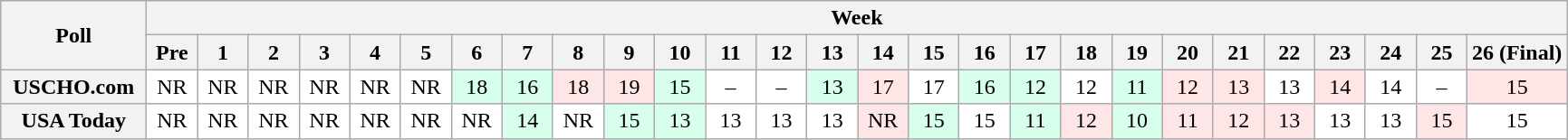<table class="wikitable" style="white-space:nowrap;">
<tr>
<th scope="col" width="100" rowspan="2">Poll</th>
<th colspan="27">Week</th>
</tr>
<tr>
<th scope="col" width="30">Pre</th>
<th scope="col" width="30">1</th>
<th scope="col" width="30">2</th>
<th scope="col" width="30">3</th>
<th scope="col" width="30">4</th>
<th scope="col" width="30">5</th>
<th scope="col" width="30">6</th>
<th scope="col" width="30">7</th>
<th scope="col" width="30">8</th>
<th scope="col" width="30">9</th>
<th scope="col" width="30">10</th>
<th scope="col" width="30">11</th>
<th scope="col" width="30">12</th>
<th scope="col" width="30">13</th>
<th scope="col" width="30">14</th>
<th scope="col" width="30">15</th>
<th scope="col" width="30">16</th>
<th scope="col" width="30">17</th>
<th scope="col" width="30">18</th>
<th scope="col" width="30">19</th>
<th scope="col" width="30">20</th>
<th scope="col" width="30">21</th>
<th scope="col" width="30">22</th>
<th scope="col" width="30">23</th>
<th scope="col" width="30">24</th>
<th scope="col" width="30">25</th>
<th scope="col" width="30">26 (Final)</th>
</tr>
<tr style="text-align:center;">
<th>USCHO.com</th>
<td bgcolor=FFFFFF>NR</td>
<td bgcolor=FFFFFF>NR</td>
<td bgcolor=FFFFFF>NR</td>
<td bgcolor=FFFFFF>NR</td>
<td bgcolor=FFFFFF>NR</td>
<td bgcolor=FFFFFF>NR</td>
<td bgcolor=D8FFEB>18</td>
<td bgcolor=D8FFEB>16</td>
<td bgcolor=FFE6E6>18</td>
<td bgcolor=FFE6E6>19</td>
<td bgcolor=D8FFEB>15</td>
<td bgcolor=FFFFFF>–</td>
<td bgcolor=FFFFFF>–</td>
<td bgcolor=D8FFEB>13</td>
<td bgcolor=FFE6E6>17</td>
<td bgcolor=FFFFFF>17</td>
<td bgcolor=D8FFEB>16</td>
<td bgcolor=D8FFEB>12</td>
<td bgcolor=FFFFFF>12</td>
<td bgcolor=D8FFEB>11</td>
<td bgcolor=FFE6E6>12</td>
<td bgcolor=FFE6E6>13</td>
<td bgcolor=FFFFFF>13</td>
<td bgcolor=FFE6E6>14</td>
<td bgcolor=FFFFFF>14</td>
<td bgcolor=FFFFFF>–</td>
<td bgcolor=FFE6E6>15</td>
</tr>
<tr style="text-align:center;">
<th>USA Today</th>
<td bgcolor=FFFFFF>NR</td>
<td bgcolor=FFFFFF>NR</td>
<td bgcolor=FFFFFF>NR</td>
<td bgcolor=FFFFFF>NR</td>
<td bgcolor=FFFFFF>NR</td>
<td bgcolor=FFFFFF>NR</td>
<td bgcolor=FFFFFF>NR</td>
<td bgcolor=D8FFEB>14</td>
<td bgcolor=FFFFFF>NR</td>
<td bgcolor=D8FFEB>15</td>
<td bgcolor=D8FFEB>13</td>
<td bgcolor=FFFFFF>13</td>
<td bgcolor=FFFFFF>13</td>
<td bgcolor=FFFFFF>13</td>
<td bgcolor=FFE6E6>NR</td>
<td bgcolor=D8FFEB>15</td>
<td bgcolor=FFFFFF>15</td>
<td bgcolor=D8FFEB>11</td>
<td bgcolor=FFE6E6>12</td>
<td bgcolor=D8FFEB>10</td>
<td bgcolor=FFE6E6>11</td>
<td bgcolor=FFE6E6>12</td>
<td bgcolor=FFE6E6>13</td>
<td bgcolor=FFFFFF>13</td>
<td bgcolor=FFFFFF>13</td>
<td bgcolor=FFE6E6>15</td>
<td bgcolor=FFFFFF>15</td>
</tr>
</table>
